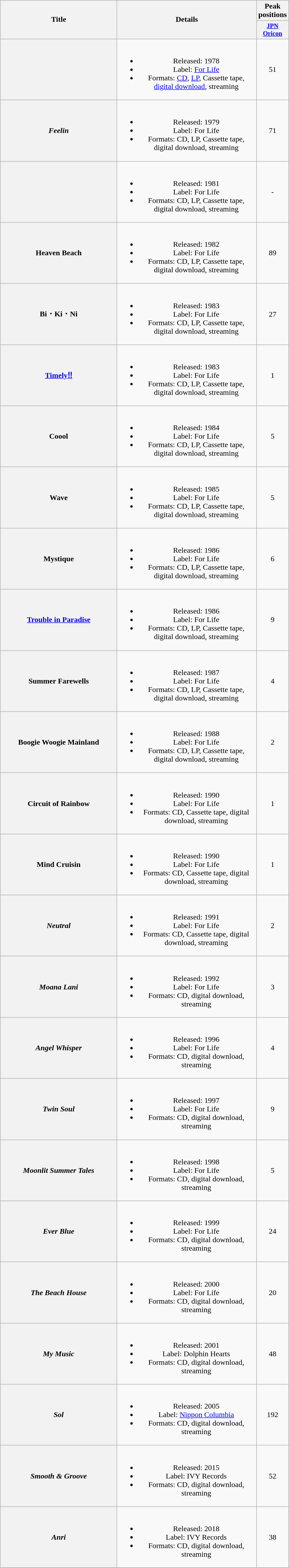<table class="wikitable plainrowheaders" style="text-align:center;">
<tr>
<th style="width:15em;" rowspan="2">Title</th>
<th style="width:18em;" rowspan="2">Details</th>
<th colspan="1">Peak positions</th>
</tr>
<tr>
<th style="width:3em;font-size:85%"><a href='#'>JPN<br>Oricon</a><br></th>
</tr>
<tr>
<th scope="row"></th>
<td><br><ul><li>Released: 1978</li><li>Label: <a href='#'>For Life</a></li><li>Formats: <a href='#'>CD</a>, <a href='#'>LP</a>, Cassette tape, <a href='#'>digital download</a>, streaming</li></ul></td>
<td>51</td>
</tr>
<tr>
<th scope="row"><em>Feelin<strong></th>
<td><br><ul><li>Released: 1979</li><li>Label: For Life</li><li>Formats: CD, LP, Cassette tape, digital download, streaming</li></ul></td>
<td>71</td>
</tr>
<tr>
<th scope="row"></th>
<td><br><ul><li>Released: 1981</li><li>Label: For Life</li><li>Formats: CD, LP, Cassette tape, digital download, streaming</li></ul></td>
<td>-</td>
</tr>
<tr>
<th scope="row"></em>Heaven Beach<em></th>
<td><br><ul><li>Released: 1982</li><li>Label: For Life</li><li>Formats: CD, LP, Cassette tape, digital download, streaming</li></ul></td>
<td>89</td>
</tr>
<tr>
<th scope="row"></em>Bi・Ki・Ni<em></th>
<td><br><ul><li>Released: 1983</li><li>Label: For Life</li><li>Formats: CD, LP, Cassette tape, digital download, streaming</li></ul></td>
<td>27</td>
</tr>
<tr>
<th scope="row"></em><a href='#'>Timelyǃǃ</a><em></th>
<td><br><ul><li>Released: 1983</li><li>Label: For Life</li><li>Formats: CD, LP, Cassette tape, digital download, streaming</li></ul></td>
<td>1</td>
</tr>
<tr>
<th scope="row"></em>Coool<em></th>
<td><br><ul><li>Released: 1984</li><li>Label: For Life</li><li>Formats: CD, LP, Cassette tape, digital download, streaming</li></ul></td>
<td>5</td>
</tr>
<tr>
<th scope="row"></em>Wave<em></th>
<td><br><ul><li>Released: 1985</li><li>Label: For Life</li><li>Formats: CD, LP, Cassette tape, digital download, streaming</li></ul></td>
<td>5</td>
</tr>
<tr>
<th scope="row"></em>Mystique<em></th>
<td><br><ul><li>Released: 1986</li><li>Label: For Life</li><li>Formats: CD, LP, Cassette tape, digital download, streaming</li></ul></td>
<td>6</td>
</tr>
<tr>
<th scope="row"></em><a href='#'>Trouble in Paradise</a><em></th>
<td><br><ul><li>Released: 1986</li><li>Label: For Life</li><li>Formats: CD, LP, Cassette tape, digital download, streaming</li></ul></td>
<td>9</td>
</tr>
<tr>
<th scope="row"></em>Summer Farewells<em></th>
<td><br><ul><li>Released: 1987</li><li>Label: For Life</li><li>Formats: CD, LP, Cassette tape, digital download, streaming</li></ul></td>
<td>4</td>
</tr>
<tr>
<th scope="row"></em>Boogie Woogie Mainland<em></th>
<td><br><ul><li>Released: 1988</li><li>Label: For Life</li><li>Formats: CD, LP, Cassette tape, digital download, streaming</li></ul></td>
<td>2</td>
</tr>
<tr>
<th scope="row"></em>Circuit of Rainbow<em></th>
<td><br><ul><li>Released: 1990</li><li>Label: For Life</li><li>Formats: CD, Cassette tape, digital download, streaming</li></ul></td>
<td>1</td>
</tr>
<tr>
<th scope="row"></em>Mind Cruisin</strong></th>
<td><br><ul><li>Released: 1990</li><li>Label: For Life</li><li>Formats: CD, Cassette tape, digital download, streaming</li></ul></td>
<td>1</td>
</tr>
<tr>
<th scope="row"><em>Neutral</em></th>
<td><br><ul><li>Released: 1991</li><li>Label: For Life</li><li>Formats: CD, Cassette tape, digital download, streaming</li></ul></td>
<td>2</td>
</tr>
<tr>
<th scope="row"><em>Moana Lani</em></th>
<td><br><ul><li>Released: 1992</li><li>Label: For Life</li><li>Formats: CD, digital download, streaming</li></ul></td>
<td>3</td>
</tr>
<tr>
<th scope="row"><em>Angel Whisper</em></th>
<td><br><ul><li>Released: 1996</li><li>Label: For Life</li><li>Formats: CD, digital download, streaming</li></ul></td>
<td>4</td>
</tr>
<tr>
<th scope="row"><em>Twin Soul</em></th>
<td><br><ul><li>Released: 1997</li><li>Label: For Life</li><li>Formats: CD, digital download, streaming</li></ul></td>
<td>9</td>
</tr>
<tr>
<th scope="row"><em>Moonlit Summer Tales</em></th>
<td><br><ul><li>Released: 1998</li><li>Label: For Life</li><li>Formats: CD, digital download, streaming</li></ul></td>
<td>5</td>
</tr>
<tr>
<th scope="row"><em>Ever Blue</em></th>
<td><br><ul><li>Released: 1999</li><li>Label: For Life</li><li>Formats: CD, digital download, streaming</li></ul></td>
<td>24</td>
</tr>
<tr>
<th scope="row"><em>The Beach House</em></th>
<td><br><ul><li>Released: 2000</li><li>Label: For Life</li><li>Formats: CD, digital download, streaming</li></ul></td>
<td>20</td>
</tr>
<tr>
<th scope="row"><em>My Music</em></th>
<td><br><ul><li>Released: 2001</li><li>Label: Dolphin Hearts</li><li>Formats: CD, digital download, streaming</li></ul></td>
<td>48</td>
</tr>
<tr>
<th scope="row"><em>Sol</em></th>
<td><br><ul><li>Released: 2005</li><li>Label: <a href='#'>Nippon Columbia</a></li><li>Formats: CD, digital download, streaming</li></ul></td>
<td>192</td>
</tr>
<tr>
<th scope="row"><em>Smooth & Groove</em></th>
<td><br><ul><li>Released: 2015</li><li>Label: IVY Records</li><li>Formats: CD, digital download, streaming</li></ul></td>
<td>52</td>
</tr>
<tr>
<th scope="row"><em>Anri</em></th>
<td><br><ul><li>Released: 2018</li><li>Label: IVY Records</li><li>Formats: CD, digital download, streaming</li></ul></td>
<td>38</td>
</tr>
<tr>
</tr>
</table>
